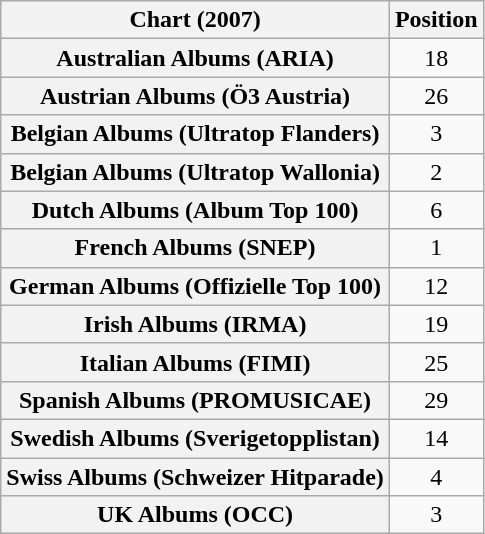<table class="wikitable plainrowheaders sortable">
<tr>
<th>Chart (2007)</th>
<th>Position</th>
</tr>
<tr>
<th scope="row">Australian Albums (ARIA)</th>
<td style="text-align:center;">18</td>
</tr>
<tr>
<th scope="row">Austrian Albums (Ö3 Austria)</th>
<td style="text-align:center;">26</td>
</tr>
<tr>
<th scope="row">Belgian Albums (Ultratop Flanders)</th>
<td style="text-align:center;">3</td>
</tr>
<tr>
<th scope="row">Belgian Albums (Ultratop Wallonia)</th>
<td style="text-align:center;">2</td>
</tr>
<tr>
<th scope="row">Dutch Albums (Album Top 100)</th>
<td style="text-align:center;">6</td>
</tr>
<tr>
<th scope="row">French Albums (SNEP)</th>
<td style="text-align:center;">1</td>
</tr>
<tr>
<th scope="row">German Albums (Offizielle Top 100)</th>
<td style="text-align:center;">12</td>
</tr>
<tr>
<th scope="row">Irish Albums (IRMA)</th>
<td style="text-align:center;">19</td>
</tr>
<tr>
<th scope="row">Italian Albums (FIMI)</th>
<td style="text-align:center;">25</td>
</tr>
<tr>
<th scope="row">Spanish Albums (PROMUSICAE)</th>
<td style="text-align:center;">29</td>
</tr>
<tr>
<th scope="row">Swedish Albums (Sverigetopplistan)</th>
<td style="text-align:center;">14</td>
</tr>
<tr>
<th scope="row">Swiss Albums (Schweizer Hitparade)</th>
<td style="text-align:center;">4</td>
</tr>
<tr>
<th scope="row">UK Albums (OCC)</th>
<td style="text-align:center;">3</td>
</tr>
</table>
